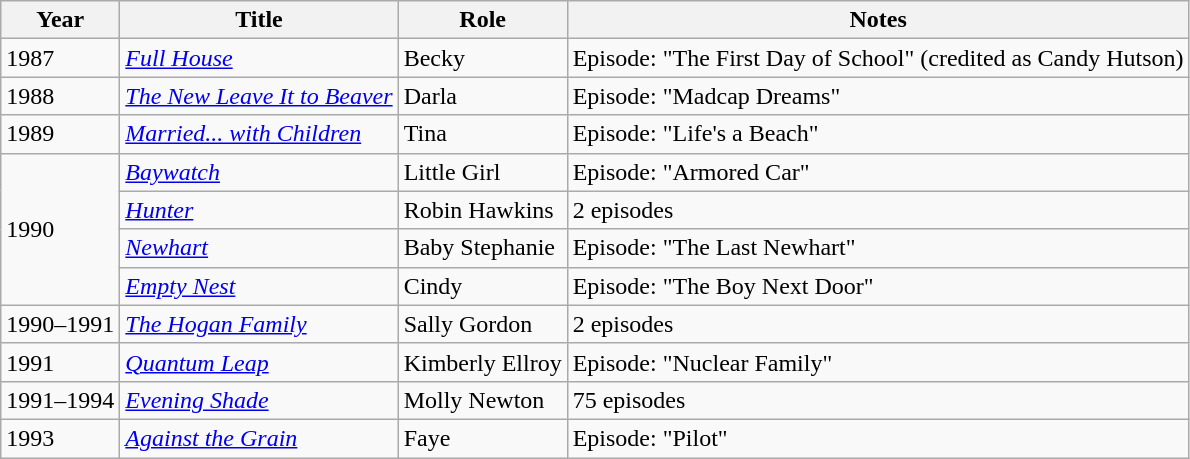<table class="wikitable sortable">
<tr>
<th>Year</th>
<th>Title</th>
<th>Role</th>
<th>Notes</th>
</tr>
<tr>
<td>1987</td>
<td><em><a href='#'>Full House</a></em></td>
<td>Becky</td>
<td>Episode: "The First Day of School" (credited as Candy Hutson)</td>
</tr>
<tr>
<td>1988</td>
<td><em><a href='#'>The New Leave It to Beaver</a></em></td>
<td>Darla</td>
<td>Episode: "Madcap Dreams"</td>
</tr>
<tr>
<td>1989</td>
<td><em><a href='#'>Married... with Children</a></em></td>
<td>Tina</td>
<td>Episode: "Life's a Beach"</td>
</tr>
<tr>
<td rowspan=4>1990</td>
<td><em><a href='#'>Baywatch</a></em></td>
<td>Little Girl</td>
<td>Episode: "Armored Car"</td>
</tr>
<tr>
<td><a href='#'><em>Hunter</em></a></td>
<td>Robin Hawkins</td>
<td>2 episodes</td>
</tr>
<tr>
<td><em><a href='#'>Newhart</a></em></td>
<td>Baby Stephanie</td>
<td>Episode: "The Last Newhart"</td>
</tr>
<tr>
<td><em><a href='#'>Empty Nest</a></em></td>
<td>Cindy</td>
<td>Episode: "The Boy Next Door"</td>
</tr>
<tr>
<td>1990–1991</td>
<td><em><a href='#'>The Hogan Family</a></em></td>
<td>Sally Gordon</td>
<td>2 episodes</td>
</tr>
<tr>
<td>1991</td>
<td><em><a href='#'>Quantum Leap</a></em></td>
<td>Kimberly Ellroy</td>
<td>Episode: "Nuclear Family"</td>
</tr>
<tr>
<td>1991–1994</td>
<td><em><a href='#'>Evening Shade</a></em></td>
<td>Molly Newton</td>
<td>75 episodes</td>
</tr>
<tr>
<td>1993</td>
<td><a href='#'><em>Against the Grain</em></a></td>
<td>Faye</td>
<td>Episode: "Pilot"</td>
</tr>
</table>
